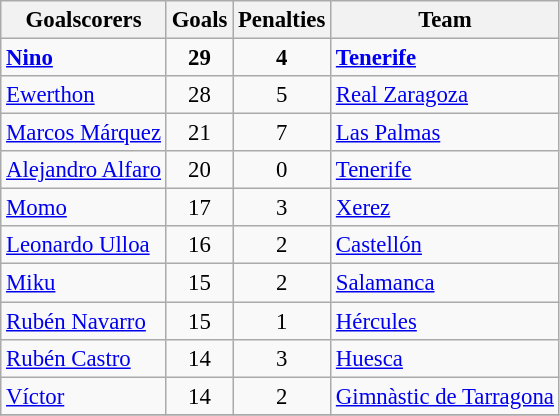<table class="wikitable sortable" style="font-size:95%;">
<tr>
<th>Goalscorers</th>
<th>Goals</th>
<th>Penalties</th>
<th>Team</th>
</tr>
<tr>
<td> <strong><a href='#'>Nino</a> </strong></td>
<td style="text-align:center;"><strong>29</strong></td>
<td style="text-align:center;"><strong>4</strong></td>
<td><strong><a href='#'>Tenerife</a></strong></td>
</tr>
<tr>
<td> <a href='#'>Ewerthon</a></td>
<td style="text-align:center;">28</td>
<td style="text-align:center;">5</td>
<td><a href='#'>Real Zaragoza</a></td>
</tr>
<tr>
<td> <a href='#'>Marcos Márquez</a></td>
<td style="text-align:center;">21</td>
<td style="text-align:center;">7</td>
<td><a href='#'>Las Palmas</a></td>
</tr>
<tr>
<td> <a href='#'>Alejandro Alfaro</a></td>
<td style="text-align:center;">20</td>
<td style="text-align:center;">0</td>
<td><a href='#'>Tenerife</a></td>
</tr>
<tr>
<td> <a href='#'>Momo</a></td>
<td style="text-align:center;">17</td>
<td style="text-align:center;">3</td>
<td><a href='#'>Xerez</a></td>
</tr>
<tr>
<td> <a href='#'>Leonardo Ulloa</a></td>
<td style="text-align:center;">16</td>
<td style="text-align:center;">2</td>
<td><a href='#'>Castellón</a></td>
</tr>
<tr>
<td> <a href='#'>Miku</a></td>
<td style="text-align:center;">15</td>
<td style="text-align:center;">2</td>
<td><a href='#'>Salamanca</a></td>
</tr>
<tr>
<td> <a href='#'>Rubén Navarro</a></td>
<td style="text-align:center;">15</td>
<td style="text-align:center;">1</td>
<td><a href='#'>Hércules</a></td>
</tr>
<tr>
<td> <a href='#'>Rubén Castro</a></td>
<td style="text-align:center;">14</td>
<td style="text-align:center;">3</td>
<td><a href='#'>Huesca</a></td>
</tr>
<tr>
<td> <a href='#'>Víctor</a></td>
<td style="text-align:center;">14</td>
<td style="text-align:center;">2</td>
<td><a href='#'>Gimnàstic de Tarragona</a></td>
</tr>
<tr>
</tr>
</table>
